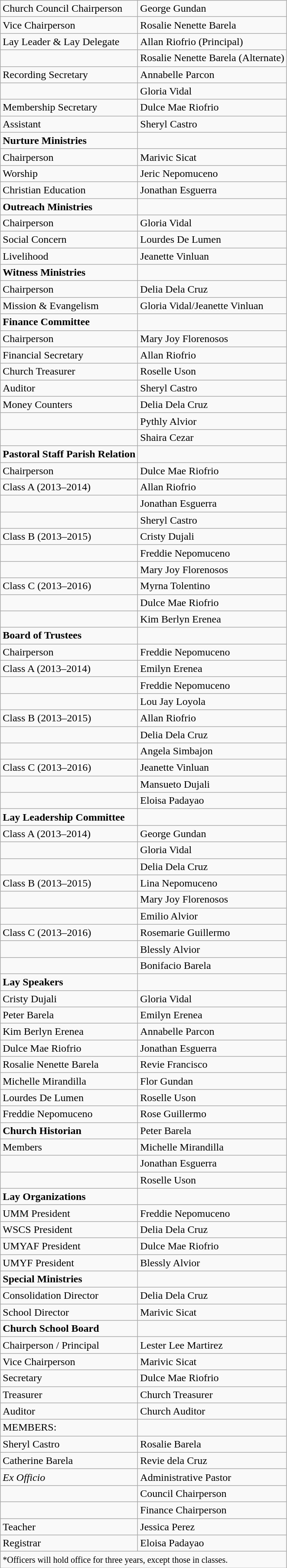<table class="wikitable">
<tr>
<td>Church Council Chairperson</td>
<td>George Gundan</td>
</tr>
<tr>
<td>Vice Chairperson</td>
<td>Rosalie Nenette Barela</td>
</tr>
<tr>
<td>Lay Leader & Lay Delegate</td>
<td>Allan Riofrio (Principal)</td>
</tr>
<tr>
<td></td>
<td>Rosalie Nenette Barela (Alternate)</td>
</tr>
<tr>
<td>Recording Secretary</td>
<td>Annabelle Parcon</td>
</tr>
<tr>
<td></td>
<td>Gloria Vidal</td>
</tr>
<tr>
<td>Membership Secretary</td>
<td>Dulce Mae Riofrio</td>
</tr>
<tr>
<td>Assistant</td>
<td>Sheryl Castro</td>
</tr>
<tr>
<td><strong>Nurture Ministries</strong></td>
<td></td>
</tr>
<tr>
<td>Chairperson</td>
<td>Marivic Sicat</td>
</tr>
<tr>
<td>Worship</td>
<td>Jeric Nepomuceno</td>
</tr>
<tr>
<td>Christian Education</td>
<td>Jonathan Esguerra</td>
</tr>
<tr>
<td><strong>Outreach Ministries</strong></td>
<td></td>
</tr>
<tr>
<td>Chairperson</td>
<td>Gloria Vidal</td>
</tr>
<tr>
<td>Social Concern</td>
<td>Lourdes De Lumen</td>
</tr>
<tr>
<td>Livelihood</td>
<td>Jeanette Vinluan</td>
</tr>
<tr>
<td><strong>Witness Ministries</strong></td>
<td></td>
</tr>
<tr>
<td>Chairperson</td>
<td>Delia Dela Cruz</td>
</tr>
<tr>
<td>Mission & Evangelism</td>
<td>Gloria Vidal/Jeanette Vinluan</td>
</tr>
<tr>
<td><strong>Finance Committee</strong></td>
<td></td>
</tr>
<tr>
<td>Chairperson</td>
<td>Mary Joy Florenosos</td>
</tr>
<tr>
<td>Financial Secretary</td>
<td>Allan Riofrio</td>
</tr>
<tr>
<td>Church Treasurer</td>
<td>Roselle Uson</td>
</tr>
<tr>
<td>Auditor</td>
<td>Sheryl Castro</td>
</tr>
<tr>
<td>Money Counters</td>
<td>Delia Dela Cruz</td>
</tr>
<tr>
<td></td>
<td>Pythly Alvior</td>
</tr>
<tr>
<td></td>
<td>Shaira Cezar</td>
</tr>
<tr>
<td><strong>Pastoral Staff Parish Relation</strong></td>
<td></td>
</tr>
<tr>
<td>Chairperson</td>
<td>Dulce Mae Riofrio</td>
</tr>
<tr>
<td>Class A (2013–2014)</td>
<td>Allan Riofrio</td>
</tr>
<tr>
<td></td>
<td>Jonathan Esguerra</td>
</tr>
<tr>
<td></td>
<td>Sheryl Castro</td>
</tr>
<tr>
<td>Class B (2013–2015)</td>
<td>Cristy Dujali</td>
</tr>
<tr>
<td></td>
<td>Freddie Nepomuceno</td>
</tr>
<tr>
<td></td>
<td>Mary Joy Florenosos</td>
</tr>
<tr>
<td>Class C (2013–2016)</td>
<td>Myrna Tolentino</td>
</tr>
<tr>
<td></td>
<td>Dulce Mae Riofrio</td>
</tr>
<tr>
<td></td>
<td>Kim Berlyn Erenea</td>
</tr>
<tr>
<td><strong>Board of Trustees </strong></td>
<td></td>
</tr>
<tr>
<td>Chairperson</td>
<td>Freddie Nepomuceno</td>
</tr>
<tr>
<td>Class A (2013–2014)</td>
<td>Emilyn Erenea</td>
</tr>
<tr>
<td></td>
<td>Freddie Nepomuceno</td>
</tr>
<tr>
<td></td>
<td>Lou Jay Loyola</td>
</tr>
<tr>
<td>Class B (2013–2015)</td>
<td>Allan Riofrio</td>
</tr>
<tr>
<td></td>
<td>Delia Dela Cruz</td>
</tr>
<tr>
<td></td>
<td>Angela Simbajon</td>
</tr>
<tr>
<td>Class C (2013–2016)</td>
<td>Jeanette Vinluan</td>
</tr>
<tr>
<td></td>
<td>Mansueto Dujali</td>
</tr>
<tr>
<td></td>
<td>Eloisa Padayao</td>
</tr>
<tr>
<td><strong>Lay Leadership Committee</strong></td>
<td></td>
</tr>
<tr>
<td>Class A (2013–2014)</td>
<td>George Gundan</td>
</tr>
<tr>
<td></td>
<td>Gloria Vidal</td>
</tr>
<tr>
<td></td>
<td>Delia Dela Cruz</td>
</tr>
<tr>
<td>Class B (2013–2015)</td>
<td>Lina Nepomuceno</td>
</tr>
<tr>
<td></td>
<td>Mary Joy Florenosos</td>
</tr>
<tr>
<td></td>
<td>Emilio Alvior</td>
</tr>
<tr>
<td>Class C (2013–2016)</td>
<td>Rosemarie Guillermo</td>
</tr>
<tr>
<td></td>
<td>Blessly Alvior</td>
</tr>
<tr>
<td></td>
<td>Bonifacio Barela</td>
</tr>
<tr>
<td><strong>Lay Speakers</strong></td>
<td></td>
</tr>
<tr>
<td>Cristy Dujali</td>
<td>Gloria Vidal</td>
</tr>
<tr>
<td>Peter Barela</td>
<td>Emilyn Erenea</td>
</tr>
<tr>
<td>Kim Berlyn Erenea</td>
<td>Annabelle Parcon</td>
</tr>
<tr>
<td>Dulce Mae Riofrio</td>
<td>Jonathan Esguerra</td>
</tr>
<tr>
<td>Rosalie Nenette Barela</td>
<td>Revie Francisco</td>
</tr>
<tr>
<td>Michelle Mirandilla</td>
<td>Flor Gundan</td>
</tr>
<tr>
<td>Lourdes De Lumen</td>
<td>Roselle Uson</td>
</tr>
<tr>
<td>Freddie Nepomuceno</td>
<td>Rose Guillermo</td>
</tr>
<tr>
<td><strong>Church Historian</strong></td>
<td>Peter Barela</td>
</tr>
<tr>
<td>Members</td>
<td>Michelle Mirandilla</td>
</tr>
<tr>
<td></td>
<td>Jonathan Esguerra</td>
</tr>
<tr>
<td></td>
<td>Roselle Uson</td>
</tr>
<tr>
<td><strong>Lay Organizations</strong></td>
<td></td>
</tr>
<tr>
<td>UMM President</td>
<td>Freddie Nepomuceno</td>
</tr>
<tr>
<td>WSCS President</td>
<td>Delia Dela Cruz</td>
</tr>
<tr>
<td>UMYAF President</td>
<td>Dulce Mae Riofrio</td>
</tr>
<tr>
<td>UMYF President</td>
<td>Blessly Alvior</td>
</tr>
<tr>
<td><strong>Special Ministries</strong></td>
<td></td>
</tr>
<tr>
<td>Consolidation Director</td>
<td>Delia Dela Cruz</td>
</tr>
<tr>
<td>School Director</td>
<td>Marivic Sicat</td>
</tr>
<tr>
<td><strong>Church School Board</strong></td>
<td></td>
</tr>
<tr>
<td>Chairperson / Principal</td>
<td>Lester Lee Martirez</td>
</tr>
<tr>
<td>Vice Chairperson</td>
<td>Marivic Sicat</td>
</tr>
<tr>
<td>Secretary</td>
<td>Dulce Mae Riofrio</td>
</tr>
<tr>
<td>Treasurer</td>
<td>Church Treasurer</td>
</tr>
<tr>
<td>Auditor</td>
<td>Church Auditor</td>
</tr>
<tr>
<td>MEMBERS:</td>
<td></td>
</tr>
<tr>
<td>Sheryl Castro</td>
<td>Rosalie Barela</td>
</tr>
<tr>
<td>Catherine Barela</td>
<td>Revie dela Cruz</td>
</tr>
<tr>
<td><em>Ex Officio</em></td>
<td>Administrative Pastor</td>
</tr>
<tr>
<td></td>
<td>Council Chairperson</td>
</tr>
<tr>
<td></td>
<td>Finance Chairperson</td>
</tr>
<tr>
<td>Teacher</td>
<td>Jessica Perez</td>
</tr>
<tr>
<td>Registrar</td>
<td>Eloisa Padayao</td>
</tr>
<tr>
<td colspan="2"><small>*Officers will hold office for three years, except those in classes.</small></td>
</tr>
</table>
